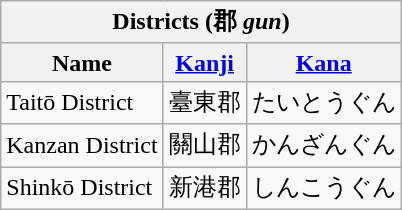<table class=wikitable>
<tr>
<th colspan=3>Districts (郡 <em>gun</em>)</th>
</tr>
<tr>
<th>Name</th>
<th><a href='#'>Kanji</a></th>
<th><a href='#'>Kana</a></th>
</tr>
<tr>
<td>Taitō District</td>
<td>臺東郡</td>
<td>たいとうぐん</td>
</tr>
<tr>
<td>Kanzan District</td>
<td>關山郡</td>
<td>かんざんぐん</td>
</tr>
<tr>
<td>Shinkō District</td>
<td>新港郡</td>
<td>しんこうぐん</td>
</tr>
</table>
